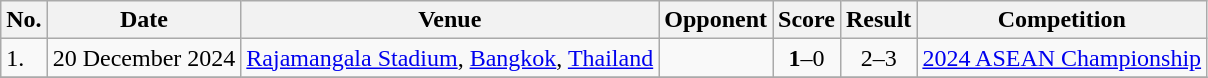<table class="wikitable">
<tr>
<th>No.</th>
<th>Date</th>
<th>Venue</th>
<th>Opponent</th>
<th>Score</th>
<th>Result</th>
<th>Competition</th>
</tr>
<tr>
<td>1.</td>
<td>20 December 2024</td>
<td><a href='#'>Rajamangala Stadium</a>, <a href='#'>Bangkok</a>, <a href='#'>Thailand</a></td>
<td></td>
<td align=center><strong>1</strong>–0</td>
<td align=center>2–3</td>
<td><a href='#'>2024 ASEAN Championship</a></td>
</tr>
<tr>
</tr>
</table>
